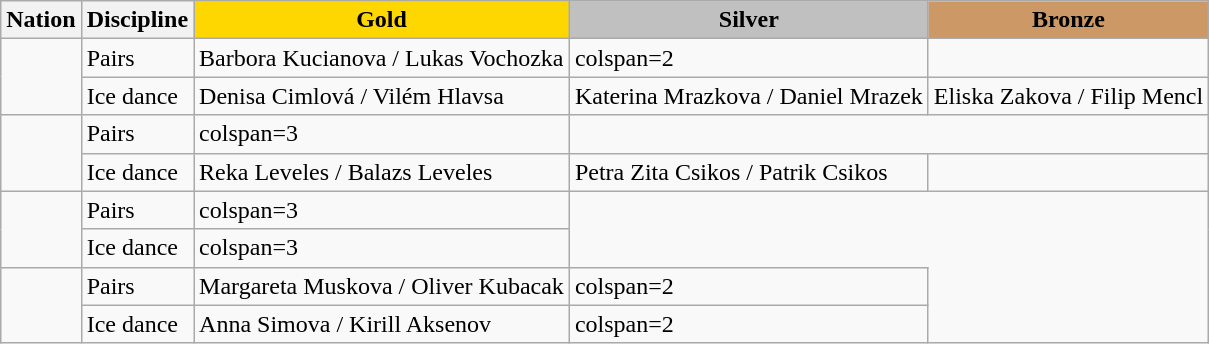<table class="wikitable">
<tr>
<th>Nation</th>
<th>Discipline</th>
<td align=center bgcolor=gold><strong>Gold</strong></td>
<td align=center bgcolor=silver><strong>Silver</strong></td>
<td align=center bgcolor=cc9966><strong>Bronze</strong></td>
</tr>
<tr>
<td rowspan=2><strong></strong></td>
<td>Pairs</td>
<td>Barbora Kucianova / Lukas Vochozka</td>
<td>colspan=2 </td>
</tr>
<tr>
<td>Ice dance</td>
<td>Denisa Cimlová / Vilém Hlavsa</td>
<td>Katerina Mrazkova / Daniel Mrazek</td>
<td>Eliska Zakova / Filip Mencl</td>
</tr>
<tr>
<td rowspan=2><strong></strong></td>
<td>Pairs</td>
<td>colspan=3 </td>
</tr>
<tr>
<td>Ice dance</td>
<td>Reka Leveles / Balazs Leveles</td>
<td>Petra Zita Csikos / Patrik Csikos</td>
<td></td>
</tr>
<tr>
<td rowspan=2><strong></strong></td>
<td>Pairs</td>
<td>colspan=3 </td>
</tr>
<tr>
<td>Ice dance</td>
<td>colspan=3 </td>
</tr>
<tr>
<td rowspan=2><strong></strong></td>
<td>Pairs</td>
<td>Margareta Muskova / Oliver Kubacak</td>
<td>colspan=2 </td>
</tr>
<tr>
<td>Ice dance</td>
<td>Anna Simova / Kirill Aksenov</td>
<td>colspan=2 </td>
</tr>
</table>
